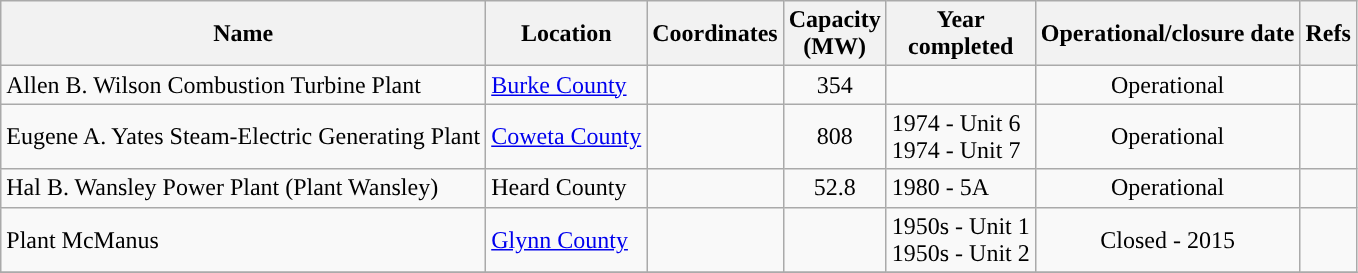<table class="wikitable sortable">
<tr>
<th>Name</th>
<th>Location</th>
<th>Coordinates</th>
<th>Capacity<br>(MW)</th>
<th>Year<br>completed</th>
<th>Operational/closure date</th>
<th>Refs</th>
</tr>
<tr>
<td>Allen B. Wilson Combustion Turbine Plant</td>
<td><a href='#'>Burke County</a></td>
<td></td>
<td align="center">354</td>
<td></td>
<td align="center">Operational</td>
<td></td>
</tr>
<tr>
<td>Eugene A. Yates Steam-Electric Generating Plant</td>
<td><a href='#'>Coweta County</a></td>
<td></td>
<td align="center">808</td>
<td>1974 - Unit 6<br>1974 - Unit 7</td>
<td align="center">Operational</td>
<td></td>
</tr>
<tr>
<td>Hal B. Wansley Power Plant (Plant Wansley)</td>
<td>Heard County</td>
<td></td>
<td align="center">52.8</td>
<td>1980 - 5A</td>
<td align="center">Operational</td>
<td></td>
</tr>
<tr>
<td>Plant McManus</td>
<td><a href='#'>Glynn County</a></td>
<td></td>
<td></td>
<td>1950s - Unit 1<br>1950s - Unit 2</td>
<td align="center">Closed - 2015</td>
<td></td>
</tr>
<tr>
</tr>
</table>
